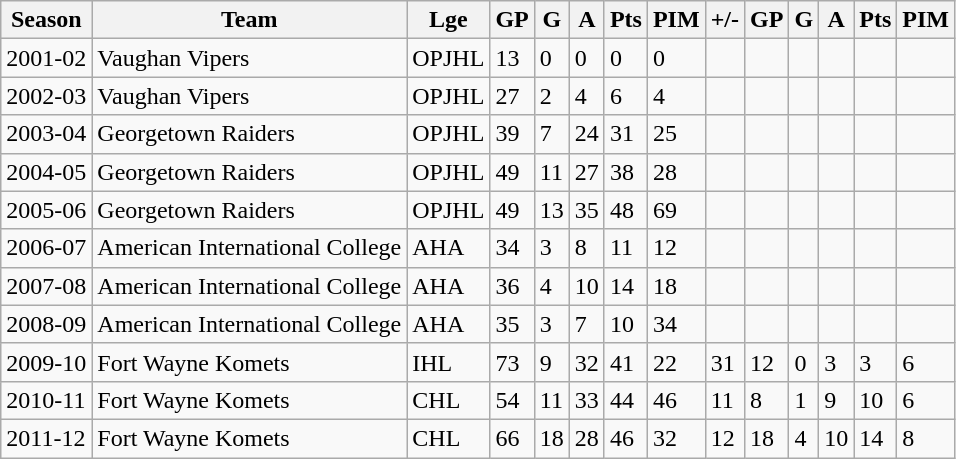<table class="wikitable sortable">
<tr>
<th>Season<span></span></th>
<th>Team<span></span></th>
<th>Lge<span></span></th>
<th>GP<span></span></th>
<th>G<span></span></th>
<th>A<span></span></th>
<th>Pts<span></span></th>
<th>PIM<span></span></th>
<th>+/-<span></span></th>
<th>GP<span></span></th>
<th>G<span></span></th>
<th>A<span></span></th>
<th>Pts<span></span></th>
<th>PIM<span></span></th>
</tr>
<tr>
<td>2001-02</td>
<td>Vaughan Vipers</td>
<td>OPJHL</td>
<td>13</td>
<td>0</td>
<td>0</td>
<td>0</td>
<td>0</td>
<td></td>
<td></td>
<td></td>
<td></td>
<td></td>
<td></td>
</tr>
<tr>
<td>2002-03</td>
<td>Vaughan Vipers</td>
<td>OPJHL</td>
<td>27</td>
<td>2</td>
<td>4</td>
<td>6</td>
<td>4</td>
<td></td>
<td></td>
<td></td>
<td></td>
<td></td>
<td></td>
</tr>
<tr>
<td>2003-04</td>
<td>Georgetown Raiders</td>
<td>OPJHL</td>
<td>39</td>
<td>7</td>
<td>24</td>
<td>31</td>
<td>25</td>
<td></td>
<td></td>
<td></td>
<td></td>
<td></td>
<td></td>
</tr>
<tr>
<td>2004-05</td>
<td>Georgetown Raiders</td>
<td>OPJHL</td>
<td>49</td>
<td>11</td>
<td>27</td>
<td>38</td>
<td>28</td>
<td></td>
<td></td>
<td></td>
<td></td>
<td></td>
<td></td>
</tr>
<tr>
<td>2005-06</td>
<td>Georgetown Raiders</td>
<td>OPJHL</td>
<td>49</td>
<td>13</td>
<td>35</td>
<td>48</td>
<td>69</td>
<td></td>
<td></td>
<td></td>
<td></td>
<td></td>
<td></td>
</tr>
<tr>
<td>2006-07</td>
<td>American International College</td>
<td>AHA</td>
<td>34</td>
<td>3</td>
<td>8</td>
<td>11</td>
<td>12</td>
<td></td>
<td></td>
<td></td>
<td></td>
<td></td>
<td></td>
</tr>
<tr>
<td>2007-08</td>
<td>American International College</td>
<td>AHA</td>
<td>36</td>
<td>4</td>
<td>10</td>
<td>14</td>
<td>18</td>
<td></td>
<td></td>
<td></td>
<td></td>
<td></td>
<td></td>
</tr>
<tr>
<td>2008-09</td>
<td>American International College</td>
<td>AHA</td>
<td>35</td>
<td>3</td>
<td>7</td>
<td>10</td>
<td>34</td>
<td></td>
<td></td>
<td></td>
<td></td>
<td></td>
<td></td>
</tr>
<tr>
<td>2009-10</td>
<td>Fort Wayne Komets</td>
<td>IHL</td>
<td>73</td>
<td>9</td>
<td>32</td>
<td>41</td>
<td>22</td>
<td>31</td>
<td>12</td>
<td>0</td>
<td>3</td>
<td>3</td>
<td>6</td>
</tr>
<tr>
<td>2010-11</td>
<td>Fort Wayne Komets</td>
<td>CHL</td>
<td>54</td>
<td>11</td>
<td>33</td>
<td>44</td>
<td>46</td>
<td>11</td>
<td>8</td>
<td>1</td>
<td>9</td>
<td>10</td>
<td>6</td>
</tr>
<tr>
<td>2011-12</td>
<td>Fort Wayne Komets</td>
<td>CHL</td>
<td>66</td>
<td>18</td>
<td>28</td>
<td>46</td>
<td>32</td>
<td>12</td>
<td>18</td>
<td>4</td>
<td>10</td>
<td>14</td>
<td>8</td>
</tr>
</table>
